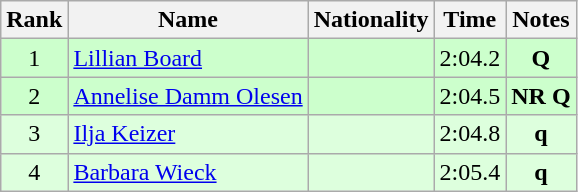<table class="wikitable sortable" style="text-align:center">
<tr>
<th>Rank</th>
<th>Name</th>
<th>Nationality</th>
<th>Time</th>
<th>Notes</th>
</tr>
<tr bgcolor=ccffcc>
<td>1</td>
<td align=left><a href='#'>Lillian Board</a></td>
<td align=left></td>
<td>2:04.2</td>
<td><strong>Q</strong></td>
</tr>
<tr bgcolor=ccffcc>
<td>2</td>
<td align=left><a href='#'>Annelise Damm Olesen</a></td>
<td align=left></td>
<td>2:04.5</td>
<td><strong>NR Q</strong></td>
</tr>
<tr bgcolor=ddffdd>
<td>3</td>
<td align=left><a href='#'>Ilja Keizer</a></td>
<td align=left></td>
<td>2:04.8</td>
<td><strong>q</strong></td>
</tr>
<tr bgcolor=ddffdd>
<td>4</td>
<td align=left><a href='#'>Barbara Wieck</a></td>
<td align=left></td>
<td>2:05.4</td>
<td><strong>q</strong></td>
</tr>
</table>
